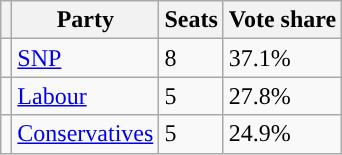<table class="wikitable">
<tr>
<th></th>
<th scope="col">Party</th>
<th scope="col">Seats</th>
<th scope="col">Vote share</th>
</tr>
<tr>
<td style="background-color: "></td>
<td><a href='#'>SNP</a></td>
<td>8</td>
<td>37.1%</td>
</tr>
<tr>
<td style="background-color: "></td>
<td><a href='#'>Labour</a></td>
<td>5</td>
<td>27.8%</td>
</tr>
<tr>
<td style="background-color: "></td>
<td><a href='#'>Conservatives</a></td>
<td>5</td>
<td>24.9%</td>
</tr>
</table>
